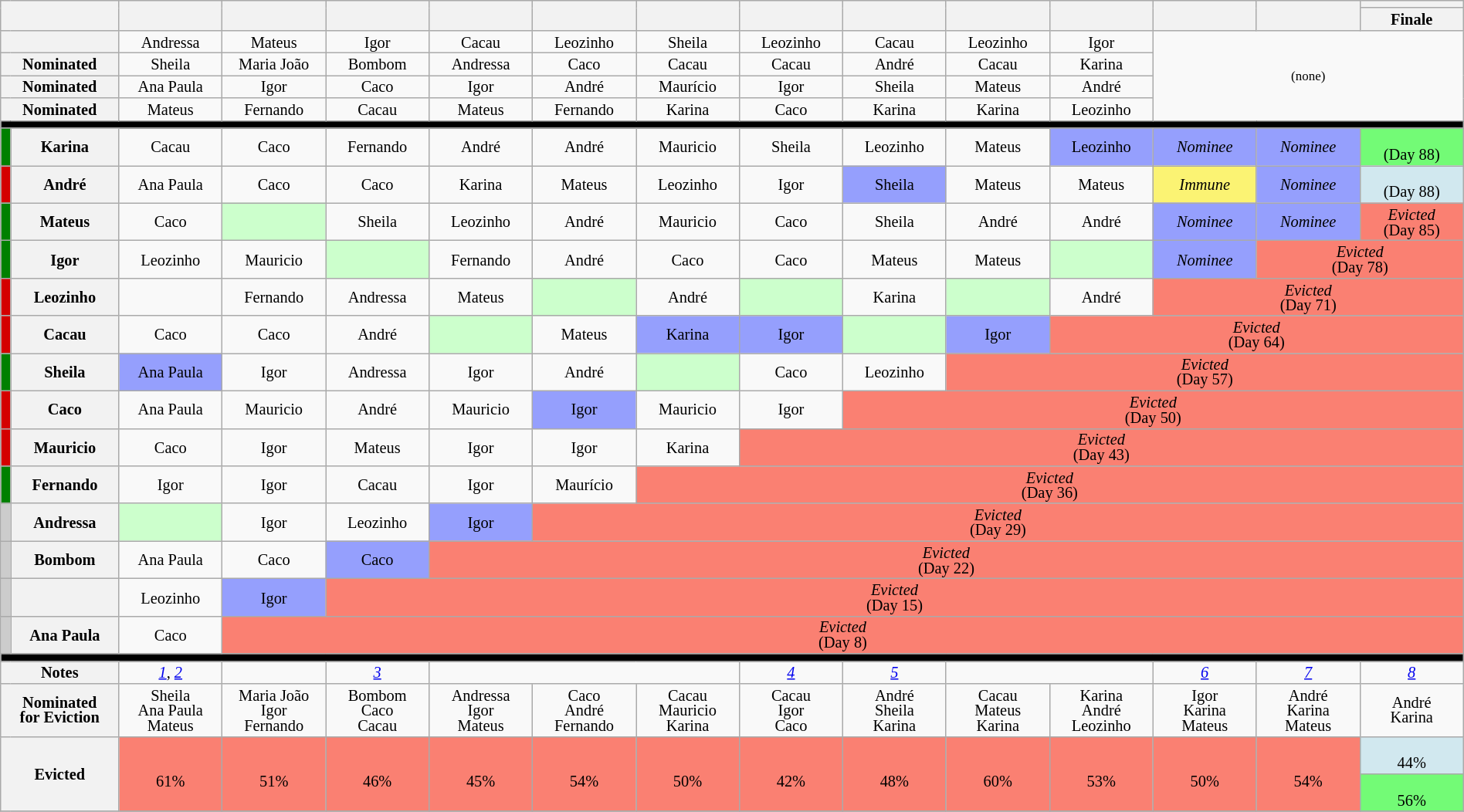<table class="wikitable" style="text-align:center; font-size:85%; width:100%; line-height:13px;">
<tr>
<th rowspan=2 width="08%" colspan=2></th>
<th rowspan=2 width="07%"></th>
<th rowspan=2 width="07%"></th>
<th rowspan=2 width="07%"></th>
<th rowspan=2 width="07%"></th>
<th rowspan=2 width="07%"></th>
<th rowspan=2 width="07%"></th>
<th rowspan=2 width="07%"></th>
<th rowspan=2 width="07%"></th>
<th rowspan=2 width="07%"></th>
<th rowspan=2 width="07%"></th>
<th rowspan=2 width="07%"></th>
<th rowspan=2 width="07%"></th>
<th colspan=1 width="07%"></th>
</tr>
<tr>
<th width="07%">Finale</th>
</tr>
<tr>
<th colspan=2></th>
<td>Andressa</td>
<td>Mateus</td>
<td>Igor</td>
<td>Cacau</td>
<td>Leozinho</td>
<td>Sheila</td>
<td>Leozinho</td>
<td>Cacau</td>
<td>Leozinho</td>
<td>Igor</td>
<td rowspan=4 colspan=3><small>(none)</small></td>
</tr>
<tr>
<th colspan=2>Nominated<br></th>
<td>Sheila</td>
<td>Maria João</td>
<td>Bombom</td>
<td>Andressa</td>
<td>Caco</td>
<td>Cacau</td>
<td>Cacau</td>
<td>André</td>
<td>Cacau</td>
<td>Karina</td>
</tr>
<tr>
<th colspan=2>Nominated<br></th>
<td>Ana Paula</td>
<td>Igor</td>
<td>Caco</td>
<td>Igor</td>
<td>André</td>
<td>Maurício</td>
<td>Igor</td>
<td>Sheila</td>
<td>Mateus</td>
<td>André</td>
</tr>
<tr>
<th colspan=2>Nominated<br></th>
<td>Mateus</td>
<td>Fernando</td>
<td>Cacau</td>
<td>Mateus</td>
<td>Fernando</td>
<td>Karina</td>
<td>Caco</td>
<td>Karina</td>
<td>Karina</td>
<td>Leozinho</td>
</tr>
<tr>
<td bgcolor="000000" colspan=16></td>
</tr>
<tr>
<td bgcolor="008000"></td>
<th>Karina</th>
<td>Cacau</td>
<td>Caco</td>
<td>Fernando</td>
<td>André</td>
<td>André</td>
<td>Mauricio</td>
<td>Sheila</td>
<td>Leozinho</td>
<td>Mateus</td>
<td bgcolor="959FFD">Leozinho</td>
<td bgcolor="959FFD"><em>Nominee</em></td>
<td bgcolor="959FFD"><em>Nominee</em></td>
<td bgcolor="73FB76"><strong></strong><br>(Day 88)</td>
</tr>
<tr>
<td bgcolor="D40000"></td>
<th>André</th>
<td>Ana Paula</td>
<td>Caco</td>
<td>Caco</td>
<td>Karina</td>
<td>Mateus</td>
<td>Leozinho</td>
<td>Igor</td>
<td bgcolor="959FFD">Sheila</td>
<td>Mateus</td>
<td>Mateus</td>
<td bgcolor="FBF373"><em>Immune</em></td>
<td bgcolor="959FFD"><em>Nominee</em></td>
<td bgcolor="D1E8EF"><strong></strong><br>(Day 88)</td>
</tr>
<tr>
<td bgcolor="008000"></td>
<th>Mateus</th>
<td>Caco</td>
<td bgcolor="CCFFCC"></td>
<td>Sheila</td>
<td>Leozinho</td>
<td>André</td>
<td>Mauricio</td>
<td>Caco</td>
<td>Sheila</td>
<td>André</td>
<td>André</td>
<td bgcolor="959FFD"><em>Nominee</em></td>
<td bgcolor="959FFD"><em>Nominee</em></td>
<td bgcolor="FA8072"><em>Evicted</em><br>(Day 85)</td>
</tr>
<tr>
<td bgcolor="008000"></td>
<th>Igor</th>
<td>Leozinho</td>
<td>Mauricio</td>
<td bgcolor="CCFFCC"></td>
<td>Fernando</td>
<td>André</td>
<td>Caco</td>
<td>Caco</td>
<td>Mateus</td>
<td>Mateus</td>
<td bgcolor="CCFFCC"></td>
<td bgcolor="959FFD"><em>Nominee</em></td>
<td bgcolor="FA8072" colspan=2><em>Evicted</em><br>(Day 78)</td>
</tr>
<tr>
<td bgcolor="D40000"></td>
<th>Leozinho</th>
<td></td>
<td>Fernando</td>
<td>Andressa</td>
<td>Mateus</td>
<td bgcolor="CCFFCC"></td>
<td>André</td>
<td bgcolor="CCFFCC"></td>
<td>Karina</td>
<td bgcolor="CCFFCC"></td>
<td>André</td>
<td bgcolor="FA8072" colspan=3><em>Evicted</em><br>(Day 71)</td>
</tr>
<tr>
<td bgcolor="D40000"></td>
<th>Cacau</th>
<td>Caco</td>
<td>Caco</td>
<td>André</td>
<td bgcolor="CCFFCC"></td>
<td>Mateus</td>
<td bgcolor="959FFD">Karina</td>
<td bgcolor="959FFD">Igor</td>
<td bgcolor="CCFFCC"></td>
<td bgcolor="959FFD">Igor</td>
<td bgcolor="FA8072" colspan=4><em>Evicted</em><br>(Day 64)</td>
</tr>
<tr>
<td bgcolor="008000"></td>
<th>Sheila</th>
<td bgcolor="959FFD">Ana Paula</td>
<td>Igor</td>
<td>Andressa</td>
<td>Igor</td>
<td>André</td>
<td bgcolor="CCFFCC"></td>
<td>Caco</td>
<td>Leozinho</td>
<td bgcolor="FA8072" colspan=5><em>Evicted</em><br>(Day 57)</td>
</tr>
<tr>
<td bgcolor="D40000"></td>
<th>Caco</th>
<td>Ana Paula</td>
<td>Mauricio</td>
<td>André</td>
<td>Mauricio</td>
<td bgcolor="959FFD">Igor</td>
<td>Mauricio</td>
<td>Igor</td>
<td bgcolor="FA8072" colspan=6><em>Evicted</em><br>(Day 50)</td>
</tr>
<tr>
<td bgcolor="D40000"></td>
<th>Mauricio</th>
<td>Caco</td>
<td>Igor</td>
<td>Mateus</td>
<td>Igor</td>
<td>Igor</td>
<td>Karina</td>
<td bgcolor="FA8072" colspan=7><em>Evicted</em><br>(Day 43)</td>
</tr>
<tr>
<td bgcolor="008000"></td>
<th>Fernando</th>
<td>Igor</td>
<td>Igor</td>
<td>Cacau</td>
<td>Igor</td>
<td>Maurício</td>
<td bgcolor="FA8072" colspan=8><em>Evicted</em><br>(Day 36)</td>
</tr>
<tr>
<td bgcolor="CCCCCC"></td>
<th>Andressa</th>
<td bgcolor="CCFFCC"></td>
<td>Igor</td>
<td>Leozinho</td>
<td bgcolor="959FFD">Igor</td>
<td bgcolor="FA8072" colspan=9><em>Evicted</em><br>(Day 29)</td>
</tr>
<tr>
<td bgcolor="CCCCCC"></td>
<th>Bombom</th>
<td>Ana Paula</td>
<td>Caco</td>
<td bgcolor="959FFD">Caco</td>
<td bgcolor="FA8072" colspan=10><em>Evicted</em><br>(Day 22)</td>
</tr>
<tr>
<td bgcolor="CCCCCC"></td>
<th></th>
<td>Leozinho</td>
<td bgcolor="959FFD">Igor</td>
<td bgcolor="FA8072" colspan=11><em>Evicted</em><br>(Day 15)</td>
</tr>
<tr>
<td bgcolor="CCCCCC"></td>
<th>Ana Paula</th>
<td>Caco</td>
<td bgcolor="FA8072" colspan=12><em>Evicted</em><br>(Day 8)</td>
</tr>
<tr>
<td bgcolor="000000" colspan=16></td>
</tr>
<tr>
<th colspan=2>Notes</th>
<td><em><a href='#'>1</a></em>, <em><a href='#'>2</a></em></td>
<td></td>
<td><em><a href='#'>3</a></em></td>
<td colspan=3></td>
<td><em><a href='#'>4</a></em></td>
<td><em><a href='#'>5</a></em></td>
<td colspan=2></td>
<td><em><a href='#'>6</a></em></td>
<td><em><a href='#'>7</a></em></td>
<td><em><a href='#'>8</a></em></td>
</tr>
<tr>
<th colspan=2>Nominated<br>for Eviction</th>
<td>Sheila<br>Ana Paula<br>Mateus</td>
<td>Maria João<br>Igor<br>Fernando</td>
<td>Bombom<br>Caco<br>Cacau</td>
<td>Andressa<br>Igor<br>Mateus</td>
<td>Caco<br>André<br>Fernando</td>
<td>Cacau<br>Mauricio<br>Karina</td>
<td>Cacau<br>Igor<br>Caco</td>
<td>André<br>Sheila<br>Karina</td>
<td>Cacau<br>Mateus<br>Karina</td>
<td>Karina<br>André<br>Leozinho</td>
<td>Igor<br>Karina<br>Mateus</td>
<td>André<br>Karina<br>Mateus</td>
<td>André<br>Karina</td>
</tr>
<tr>
<th rowspan=2 colspan=2>Evicted</th>
<td rowspan=2 bgcolor="FA8072"><strong></strong><br>61%<br></td>
<td rowspan=2 bgcolor="FA8072"><strong></strong><br>51%<br></td>
<td rowspan=2 bgcolor="FA8072"><strong></strong><br>46%<br></td>
<td rowspan=2 bgcolor="FA8072"><strong></strong><br>45%<br></td>
<td rowspan=2 bgcolor="FA8072"><strong></strong><br>54%<br></td>
<td rowspan=2 bgcolor="FA8072"><strong></strong><br>50%<br></td>
<td rowspan=2 bgcolor="FA8072"><strong></strong><br>42%<br></td>
<td rowspan=2 bgcolor="FA8072"><strong></strong><br>48%<br></td>
<td rowspan=2 bgcolor="FA8072"><strong></strong><br>60%<br></td>
<td rowspan=2 bgcolor="FA8072"><strong></strong><br>53%<br></td>
<td rowspan=2 bgcolor="FA8072"><strong></strong><br>50%<br></td>
<td rowspan=2 bgcolor="FA8072"><strong></strong><br>54%<br></td>
<td rowspan=1 bgcolor="D1E8EF"><strong></strong><br>44%<br></td>
</tr>
<tr>
<td rowspan=1 bgcolor="73FB76"><strong></strong><br>56%<br></td>
</tr>
<tr>
</tr>
</table>
